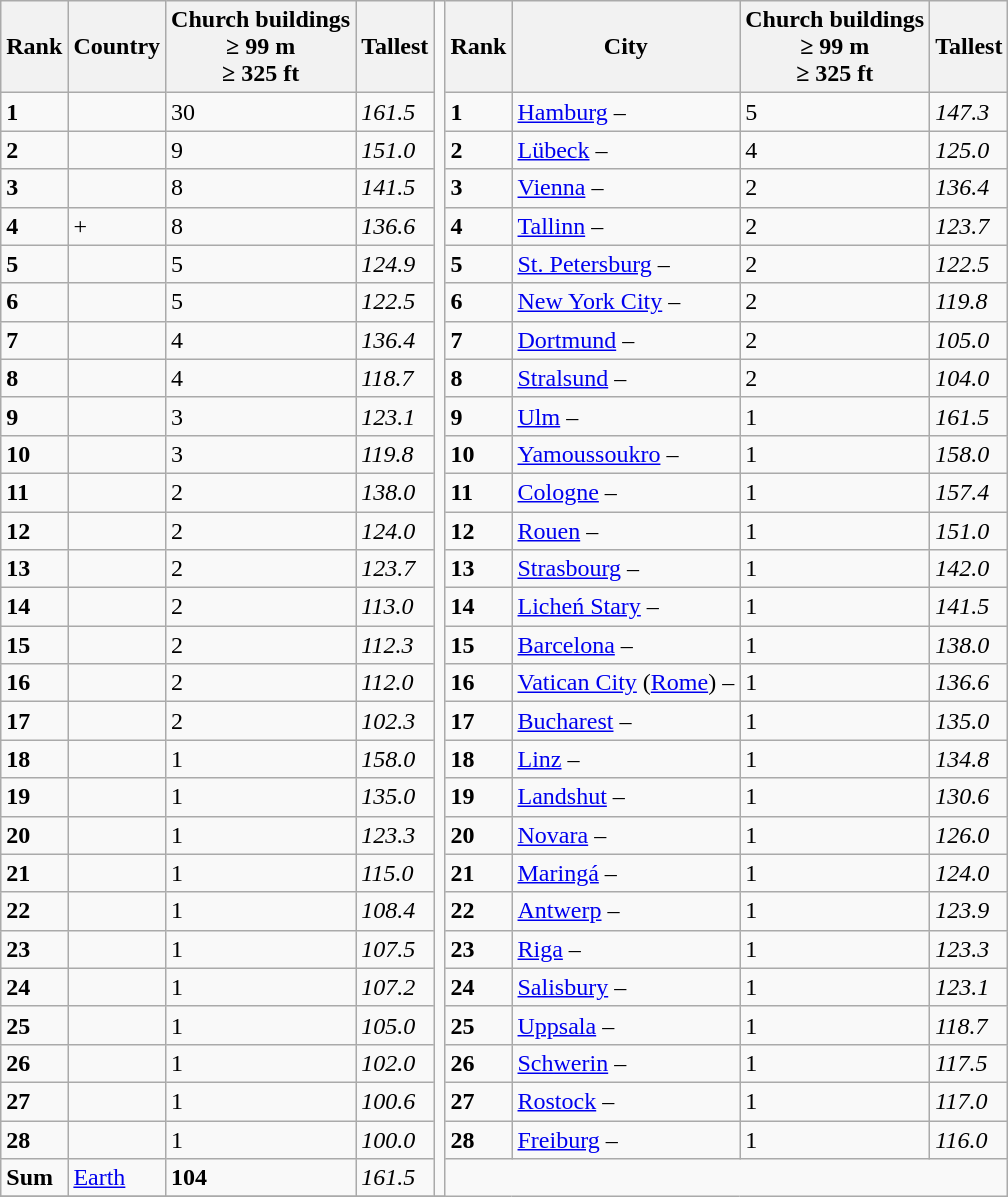<table class ="wikitable" align="center">
<tr>
<th>Rank</th>
<th>Country</th>
<th>Church buildings<br>≥ 99 m<br>≥ 325 ft</th>
<th>Tallest</th>
<td rowspan=30></td>
<th>Rank</th>
<th>City</th>
<th>Church buildings<br>≥ 99 m<br>≥ 325 ft</th>
<th>Tallest</th>
</tr>
<tr>
<td><strong>1</strong></td>
<td></td>
<td>30</td>
<td><em>161.5</em></td>
<td><strong>1</strong></td>
<td><a href='#'>Hamburg</a> – </td>
<td>5</td>
<td><em>147.3</em></td>
</tr>
<tr>
<td><strong>2</strong></td>
<td></td>
<td>9</td>
<td><em>151.0</em></td>
<td><strong>2</strong></td>
<td><a href='#'>Lübeck</a> – </td>
<td>4</td>
<td><em>125.0</em></td>
</tr>
<tr>
<td><strong>3</strong></td>
<td></td>
<td>8</td>
<td><em>141.5</em></td>
<td><strong>3</strong></td>
<td><a href='#'>Vienna</a> – </td>
<td>2</td>
<td><em>136.4</em></td>
</tr>
<tr>
<td><strong>4</strong></td>
<td> + </td>
<td>8 </td>
<td><em>136.6</em></td>
<td><strong>4</strong></td>
<td><a href='#'>Tallinn</a> – </td>
<td>2</td>
<td><em>123.7</em></td>
</tr>
<tr>
<td><strong>5</strong></td>
<td></td>
<td>5 </td>
<td><em>124.9</em></td>
<td><strong>5</strong></td>
<td><a href='#'>St. Petersburg</a> – </td>
<td>2</td>
<td><em>122.5</em></td>
</tr>
<tr>
<td><strong>6</strong></td>
<td></td>
<td>5</td>
<td><em>122.5</em></td>
<td><strong>6</strong></td>
<td><a href='#'>New York City</a> – </td>
<td>2</td>
<td><em>119.8</em></td>
</tr>
<tr>
<td><strong>7</strong></td>
<td></td>
<td>4</td>
<td><em>136.4</em></td>
<td><strong>7</strong></td>
<td><a href='#'>Dortmund</a> – </td>
<td>2</td>
<td><em>105.0</em></td>
</tr>
<tr>
<td><strong>8</strong></td>
<td></td>
<td>4</td>
<td><em>118.7</em></td>
<td><strong>8</strong></td>
<td><a href='#'>Stralsund</a> – </td>
<td>2</td>
<td><em>104.0</em></td>
</tr>
<tr>
<td><strong>9</strong></td>
<td></td>
<td>3 </td>
<td><em>123.1</em></td>
<td><strong>9</strong></td>
<td><a href='#'>Ulm</a> – </td>
<td>1</td>
<td><em>161.5</em></td>
</tr>
<tr>
<td><strong>10</strong></td>
<td></td>
<td>3</td>
<td><em>119.8</em></td>
<td><strong>10</strong></td>
<td><a href='#'>Yamoussoukro</a> – </td>
<td>1</td>
<td><em>158.0</em></td>
</tr>
<tr>
<td><strong>11</strong></td>
<td></td>
<td>2 </td>
<td><em>138.0</em></td>
<td><strong>11</strong></td>
<td><a href='#'>Cologne</a> – </td>
<td>1</td>
<td><em>157.4</em></td>
</tr>
<tr>
<td><strong>12</strong></td>
<td></td>
<td>2</td>
<td><em>124.0</em></td>
<td><strong>12</strong></td>
<td><a href='#'>Rouen</a> – </td>
<td>1</td>
<td><em>151.0</em></td>
</tr>
<tr>
<td><strong>13</strong></td>
<td></td>
<td>2</td>
<td><em>123.7</em></td>
<td><strong>13</strong></td>
<td><a href='#'>Strasbourg</a> – </td>
<td>1</td>
<td><em>142.0</em></td>
</tr>
<tr>
<td><strong>14</strong></td>
<td></td>
<td>2</td>
<td><em>113.0</em></td>
<td><strong>14</strong></td>
<td><a href='#'>Licheń Stary</a> – </td>
<td>1</td>
<td><em>141.5</em></td>
</tr>
<tr>
<td><strong>15</strong></td>
<td></td>
<td>2</td>
<td><em>112.3</em></td>
<td><strong>15</strong></td>
<td><a href='#'>Barcelona</a> – </td>
<td>1 </td>
<td><em>138.0</em></td>
</tr>
<tr>
<td><strong>16</strong></td>
<td></td>
<td>2</td>
<td><em>112.0</em></td>
<td><strong>16</strong></td>
<td><a href='#'>Vatican City</a> (<a href='#'>Rome</a>) – </td>
<td>1</td>
<td><em>136.6</em></td>
</tr>
<tr>
<td><strong>17</strong></td>
<td></td>
<td>2</td>
<td><em>102.3</em></td>
<td><strong>17</strong></td>
<td><a href='#'>Bucharest</a> – </td>
<td>1 </td>
<td><em>135.0</em></td>
</tr>
<tr>
<td><strong>18</strong></td>
<td></td>
<td>1</td>
<td><em>158.0</em></td>
<td><strong>18</strong></td>
<td><a href='#'>Linz</a> – </td>
<td>1</td>
<td><em>134.8</em></td>
</tr>
<tr>
<td><strong>19</strong></td>
<td></td>
<td>1 </td>
<td><em>135.0</em></td>
<td><strong>19</strong></td>
<td><a href='#'>Landshut</a> – </td>
<td>1</td>
<td><em>130.6</em></td>
</tr>
<tr>
<td><strong>20</strong></td>
<td></td>
<td>1</td>
<td><em>123.3</em></td>
<td><strong>20</strong></td>
<td><a href='#'>Novara</a> – </td>
<td>1</td>
<td><em>126.0</em></td>
</tr>
<tr>
<td><strong>21</strong></td>
<td></td>
<td>1</td>
<td><em>115.0</em></td>
<td><strong>21</strong></td>
<td><a href='#'>Maringá</a> – </td>
<td>1</td>
<td><em>124.0</em></td>
</tr>
<tr>
<td><strong>22</strong></td>
<td></td>
<td>1</td>
<td><em>108.4</em></td>
<td><strong>22</strong></td>
<td><a href='#'>Antwerp</a> – </td>
<td>1</td>
<td><em>123.9</em></td>
</tr>
<tr>
<td><strong>23</strong></td>
<td></td>
<td>1</td>
<td><em>107.5</em></td>
<td><strong>23</strong></td>
<td><a href='#'>Riga</a> – </td>
<td>1</td>
<td><em>123.3</em></td>
</tr>
<tr>
<td><strong>24</strong></td>
<td></td>
<td>1</td>
<td><em>107.2</em></td>
<td><strong>24</strong></td>
<td><a href='#'>Salisbury</a> – </td>
<td>1</td>
<td><em>123.1</em></td>
</tr>
<tr>
<td><strong>25</strong></td>
<td></td>
<td>1</td>
<td><em>105.0</em></td>
<td><strong>25</strong></td>
<td><a href='#'>Uppsala</a> – </td>
<td>1</td>
<td><em>118.7</em></td>
</tr>
<tr>
<td><strong>26</strong></td>
<td></td>
<td>1 </td>
<td><em>102.0</em></td>
<td><strong>26</strong></td>
<td><a href='#'>Schwerin</a> – </td>
<td>1</td>
<td><em>117.5</em></td>
</tr>
<tr>
<td><strong>27</strong></td>
<td></td>
<td>1</td>
<td><em>100.6</em></td>
<td><strong>27</strong></td>
<td><a href='#'>Rostock</a> – </td>
<td>1</td>
<td><em>117.0</em></td>
</tr>
<tr>
<td><strong>28</strong></td>
<td></td>
<td>1</td>
<td><em>100.0</em></td>
<td><strong>28</strong></td>
<td><a href='#'>Freiburg</a> – </td>
<td>1</td>
<td><em>116.0</em></td>
</tr>
<tr>
<td><strong>Sum</strong></td>
<td> <a href='#'>Earth</a></td>
<td><strong>104</strong> </td>
<td><em>161.5</em></td>
</tr>
<tr>
</tr>
</table>
